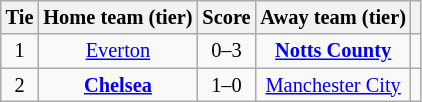<table class="wikitable" style="text-align:center; font-size:85%">
<tr>
<th>Tie</th>
<th>Home team (tier)</th>
<th>Score</th>
<th>Away team (tier)</th>
<th></th>
</tr>
<tr>
<td>1</td>
<td><a href='#'>Everton</a></td>
<td style="text-align:center;">0–3</td>
<td><strong><a href='#'>Notts County</a></strong></td>
<td></td>
</tr>
<tr>
<td>2</td>
<td><strong><a href='#'>Chelsea</a></strong></td>
<td style="text-align:center;">1–0</td>
<td><a href='#'>Manchester City</a></td>
<td></td>
</tr>
</table>
